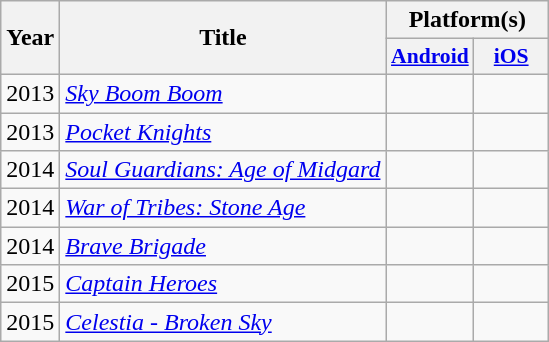<table class="wikitable">
<tr>
<th rowspan="2">Year</th>
<th rowspan="2">Title</th>
<th colspan="6">Platform(s)</th>
</tr>
<tr>
<th style="width:3em; font-size:90%"><a href='#'>Android</a></th>
<th style="width:3em; font-size:90%"><a href='#'>iOS</a></th>
</tr>
<tr>
<td>2013</td>
<td><em><a href='#'>Sky Boom Boom</a></em></td>
<td></td>
<td></td>
</tr>
<tr>
<td>2013</td>
<td><em><a href='#'>Pocket Knights</a></em></td>
<td></td>
<td></td>
</tr>
<tr>
<td>2014</td>
<td><em><a href='#'>Soul Guardians: Age of Midgard</a></em></td>
<td></td>
<td></td>
</tr>
<tr>
<td>2014</td>
<td><em><a href='#'>War of Tribes: Stone Age</a></em></td>
<td></td>
<td></td>
</tr>
<tr>
<td>2014</td>
<td><em><a href='#'>Brave Brigade</a></em></td>
<td></td>
<td></td>
</tr>
<tr>
<td>2015</td>
<td><em><a href='#'>Captain Heroes</a></em></td>
<td></td>
<td></td>
</tr>
<tr>
<td>2015</td>
<td><em><a href='#'>Celestia - Broken Sky</a></em></td>
<td></td>
<td></td>
</tr>
</table>
